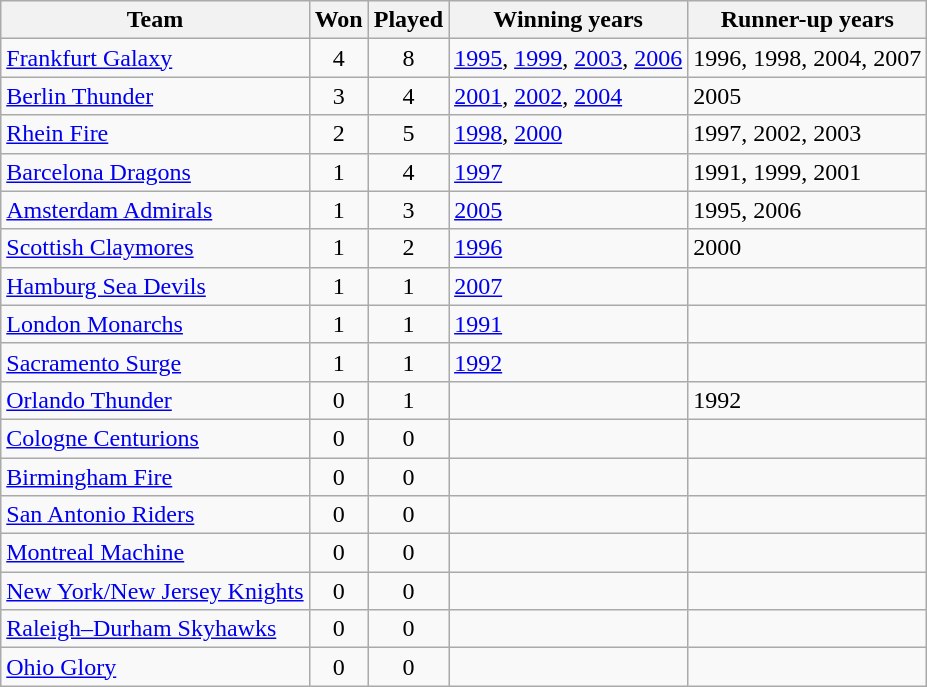<table class="wikitable sortable">
<tr>
<th>Team</th>
<th>Won</th>
<th>Played</th>
<th>Winning years</th>
<th>Runner-up years</th>
</tr>
<tr>
<td> <a href='#'>Frankfurt Galaxy</a></td>
<td align="center">4</td>
<td align="center">8</td>
<td><a href='#'>1995</a>, <a href='#'>1999</a>, <a href='#'>2003</a>, <a href='#'>2006</a></td>
<td>1996, 1998, 2004, 2007</td>
</tr>
<tr>
<td> <a href='#'>Berlin Thunder</a></td>
<td align="center">3</td>
<td align="center">4</td>
<td><a href='#'>2001</a>, <a href='#'>2002</a>, <a href='#'>2004</a></td>
<td>2005</td>
</tr>
<tr>
<td> <a href='#'>Rhein Fire</a></td>
<td align="center">2</td>
<td align="center">5</td>
<td><a href='#'>1998</a>, <a href='#'>2000</a></td>
<td>1997, 2002, 2003</td>
</tr>
<tr>
<td> <a href='#'>Barcelona Dragons</a></td>
<td align="center">1</td>
<td align="center">4</td>
<td><a href='#'>1997</a></td>
<td>1991, 1999, 2001</td>
</tr>
<tr>
<td> <a href='#'>Amsterdam Admirals</a></td>
<td align="center">1</td>
<td align="center">3</td>
<td><a href='#'>2005</a></td>
<td>1995, 2006</td>
</tr>
<tr>
<td> <a href='#'>Scottish Claymores</a></td>
<td align="center">1</td>
<td align="center">2</td>
<td><a href='#'>1996</a></td>
<td>2000</td>
</tr>
<tr>
<td> <a href='#'>Hamburg Sea Devils</a></td>
<td align="center">1</td>
<td align="center">1</td>
<td><a href='#'>2007</a></td>
<td></td>
</tr>
<tr>
<td> <a href='#'>London Monarchs</a></td>
<td align="center">1</td>
<td align="center">1</td>
<td><a href='#'>1991</a></td>
<td></td>
</tr>
<tr>
<td> <a href='#'>Sacramento Surge</a></td>
<td align="center">1</td>
<td align="center">1</td>
<td><a href='#'>1992</a></td>
<td></td>
</tr>
<tr>
<td> <a href='#'>Orlando Thunder</a></td>
<td align="center">0</td>
<td align="center">1</td>
<td></td>
<td>1992</td>
</tr>
<tr>
<td> <a href='#'>Cologne Centurions</a></td>
<td align="center">0</td>
<td align="center">0</td>
<td></td>
<td></td>
</tr>
<tr>
<td> <a href='#'>Birmingham Fire</a></td>
<td align="center">0</td>
<td align="center">0</td>
<td></td>
<td></td>
</tr>
<tr>
<td> <a href='#'>San Antonio Riders</a></td>
<td align="center">0</td>
<td align="center">0</td>
<td></td>
<td></td>
</tr>
<tr>
<td> <a href='#'>Montreal Machine</a></td>
<td align="center">0</td>
<td align="center">0</td>
<td></td>
<td></td>
</tr>
<tr>
<td> <a href='#'>New York/New Jersey Knights</a></td>
<td align="center">0</td>
<td align="center">0</td>
<td></td>
<td></td>
</tr>
<tr>
<td> <a href='#'>Raleigh–Durham Skyhawks</a></td>
<td align="center">0</td>
<td align="center">0</td>
<td></td>
<td></td>
</tr>
<tr>
<td> <a href='#'>Ohio Glory</a></td>
<td align="center">0</td>
<td align="center">0</td>
<td></td>
<td></td>
</tr>
</table>
